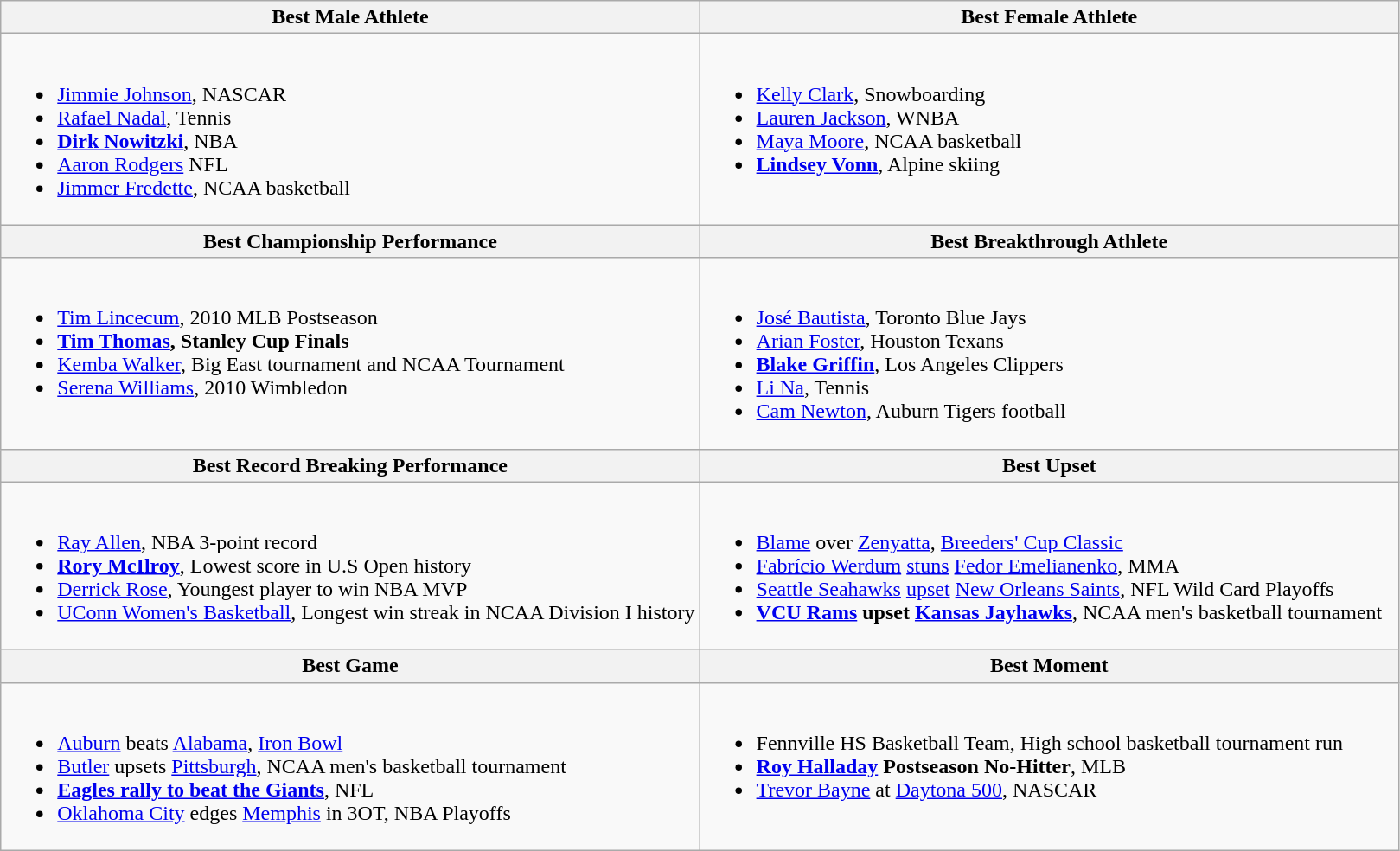<table class="wikitable">
<tr>
<th width="50%">Best Male Athlete</th>
<th width="50%">Best Female Athlete</th>
</tr>
<tr>
<td valign="top"><br><ul><li><a href='#'>Jimmie Johnson</a>, NASCAR</li><li><a href='#'>Rafael Nadal</a>, Tennis</li><li><strong><a href='#'>Dirk Nowitzki</a></strong>, NBA</li><li><a href='#'>Aaron Rodgers</a> NFL</li><li><a href='#'>Jimmer Fredette</a>, NCAA basketball</li></ul></td>
<td valign="top"><br><ul><li><a href='#'>Kelly Clark</a>, Snowboarding</li><li><a href='#'>Lauren Jackson</a>, WNBA</li><li><a href='#'>Maya Moore</a>, NCAA basketball</li><li><strong><a href='#'>Lindsey Vonn</a></strong>, Alpine skiing</li></ul></td>
</tr>
<tr>
<th>Best Championship Performance</th>
<th>Best Breakthrough Athlete</th>
</tr>
<tr>
<td valign="top"><br><ul><li><a href='#'>Tim Lincecum</a>, 2010 MLB Postseason</li><li><strong><a href='#'>Tim Thomas</a>, Stanley Cup Finals</strong></li><li><a href='#'>Kemba Walker</a>, Big East tournament and NCAA Tournament</li><li><a href='#'>Serena Williams</a>, 2010 Wimbledon</li></ul></td>
<td valign="top"><br><ul><li><a href='#'>José Bautista</a>, Toronto Blue Jays</li><li><a href='#'>Arian Foster</a>, Houston Texans</li><li><strong><a href='#'>Blake Griffin</a></strong>, Los Angeles Clippers</li><li><a href='#'>Li Na</a>, Tennis</li><li><a href='#'>Cam Newton</a>, Auburn Tigers football</li></ul></td>
</tr>
<tr>
<th>Best Record Breaking Performance</th>
<th>Best Upset</th>
</tr>
<tr>
<td valign="top"><br><ul><li><a href='#'>Ray Allen</a>, NBA 3-point record</li><li><strong><a href='#'>Rory McIlroy</a></strong>, Lowest score in U.S Open history</li><li><a href='#'>Derrick Rose</a>, Youngest player to win NBA MVP</li><li><a href='#'>UConn Women's Basketball</a>, Longest win streak in NCAA Division I history</li></ul></td>
<td valign="top"><br><ul><li><a href='#'>Blame</a> over <a href='#'>Zenyatta</a>, <a href='#'>Breeders' Cup Classic</a></li><li><a href='#'>Fabrício Werdum</a> <a href='#'>stuns</a> <a href='#'>Fedor Emelianenko</a>, MMA</li><li><a href='#'>Seattle Seahawks</a> <a href='#'>upset</a> <a href='#'>New Orleans Saints</a>, NFL Wild Card Playoffs</li><li><strong><a href='#'>VCU Rams</a> upset <a href='#'>Kansas Jayhawks</a></strong>, NCAA men's basketball tournament</li></ul></td>
</tr>
<tr>
<th>Best Game</th>
<th>Best Moment</th>
</tr>
<tr>
<td valign="top"><br><ul><li><a href='#'>Auburn</a> beats <a href='#'>Alabama</a>, <a href='#'>Iron Bowl</a></li><li><a href='#'>Butler</a> upsets <a href='#'>Pittsburgh</a>, NCAA men's basketball tournament</li><li><strong><a href='#'>Eagles rally to beat the Giants</a></strong>, NFL</li><li><a href='#'>Oklahoma City</a> edges <a href='#'>Memphis</a> in 3OT, NBA Playoffs</li></ul></td>
<td valign="top"><br><ul><li>Fennville HS Basketball Team, High school basketball tournament run</li><li><strong><a href='#'>Roy Halladay</a> Postseason No-Hitter</strong>, MLB</li><li><a href='#'>Trevor Bayne</a> at <a href='#'>Daytona 500</a>, NASCAR</li></ul></td>
</tr>
</table>
